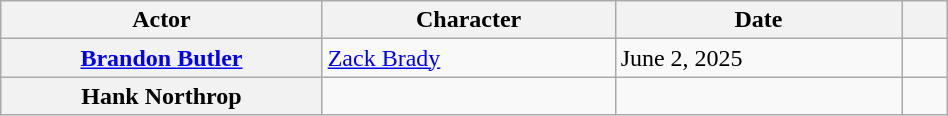<table class="wikitable plainrowheaders unsortable" style=width:50%>
<tr>
<th scope="col" style="width:35em;">Actor</th>
<th scope="col" style="width:30em;">Character</th>
<th scope="col" style="width:35em;">Date</th>
<th scope="col" style="width:5em;"></th>
</tr>
<tr>
<th scope="row"><a href='#'>Brandon Butler</a></th>
<td><a href='#'>Zack Brady</a></td>
<td>June 2, 2025</td>
<td style="text-align:center;"></td>
</tr>
<tr>
<th scope="row">Hank Northrop</th>
<td></td>
<td></td>
<td style="text-align:center;"></td>
</tr>
</table>
